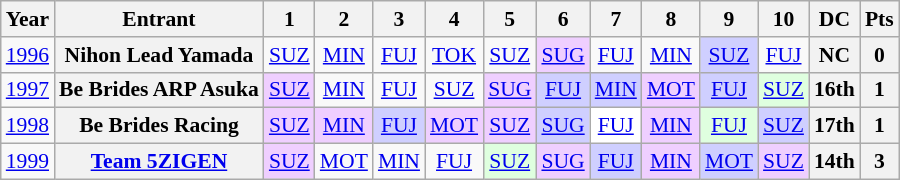<table class="wikitable" style="text-align:center; font-size:90%">
<tr>
<th>Year</th>
<th>Entrant</th>
<th>1</th>
<th>2</th>
<th>3</th>
<th>4</th>
<th>5</th>
<th>6</th>
<th>7</th>
<th>8</th>
<th>9</th>
<th>10</th>
<th>DC</th>
<th>Pts</th>
</tr>
<tr>
<td><a href='#'>1996</a></td>
<th>Nihon Lead Yamada</th>
<td><a href='#'>SUZ</a></td>
<td><a href='#'>MIN</a></td>
<td><a href='#'>FUJ</a></td>
<td><a href='#'>TOK</a></td>
<td><a href='#'>SUZ</a></td>
<td style="background:#EFCFFF;"><a href='#'>SUG</a><br></td>
<td><a href='#'>FUJ</a></td>
<td><a href='#'>MIN</a></td>
<td style="background:#CFCFFF;"><a href='#'>SUZ</a><br></td>
<td><a href='#'>FUJ</a></td>
<th>NC</th>
<th>0</th>
</tr>
<tr>
<td><a href='#'>1997</a></td>
<th>Be Brides ARP Asuka</th>
<td style="background:#EFCFFF;"><a href='#'>SUZ</a><br></td>
<td><a href='#'>MIN</a></td>
<td><a href='#'>FUJ</a></td>
<td><a href='#'>SUZ</a></td>
<td style="background:#EFCFFF;"><a href='#'>SUG</a><br></td>
<td style="background:#CFCFFF;"><a href='#'>FUJ</a><br></td>
<td style="background:#CFCFFF;"><a href='#'>MIN</a><br></td>
<td style="background:#EFCFFF;"><a href='#'>MOT</a><br></td>
<td style="background:#CFCFFF;"><a href='#'>FUJ</a><br></td>
<td style="background:#DFFFDF;"><a href='#'>SUZ</a><br></td>
<th>16th</th>
<th>1</th>
</tr>
<tr>
<td><a href='#'>1998</a></td>
<th>Be Brides Racing</th>
<td style="background:#EFCFFF;"><a href='#'>SUZ</a><br></td>
<td style="background:#EFCFFF;"><a href='#'>MIN</a><br></td>
<td style="background:#CFCFFF;"><a href='#'>FUJ</a><br></td>
<td style="background:#EFCFFF;"><a href='#'>MOT</a><br></td>
<td style="background:#EFCFFF;"><a href='#'>SUZ</a><br></td>
<td style="background:#CFCFFF;"><a href='#'>SUG</a><br></td>
<td style="background:#FFFFFF;"><a href='#'>FUJ</a><br></td>
<td style="background:#EFCFFF;"><a href='#'>MIN</a><br></td>
<td style="background:#DFFFDF;"><a href='#'>FUJ</a><br></td>
<td style="background:#CFCFFF;"><a href='#'>SUZ</a><br></td>
<th>17th</th>
<th>1</th>
</tr>
<tr>
<td><a href='#'>1999</a></td>
<th><a href='#'>Team 5ZIGEN</a></th>
<td style="background:#EFCFFF;"><a href='#'>SUZ</a><br></td>
<td><a href='#'>MOT</a></td>
<td><a href='#'>MIN</a></td>
<td><a href='#'>FUJ</a></td>
<td style="background:#DFFFDF;"><a href='#'>SUZ</a><br></td>
<td style="background:#EFCFFF;"><a href='#'>SUG</a><br></td>
<td style="background:#CFCFFF;"><a href='#'>FUJ</a><br></td>
<td style="background:#EFCFFF;"><a href='#'>MIN</a><br></td>
<td style="background:#CFCFFF;"><a href='#'>MOT</a><br></td>
<td style="background:#EFCFFF;"><a href='#'>SUZ</a><br></td>
<th>14th</th>
<th>3</th>
</tr>
</table>
